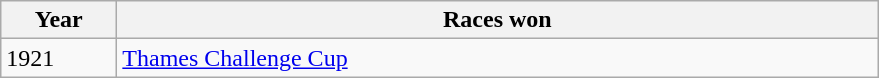<table class="wikitable">
<tr>
<th width=70>Year</th>
<th width=500>Races won</th>
</tr>
<tr>
<td>1921</td>
<td><a href='#'>Thames Challenge Cup</a></td>
</tr>
</table>
